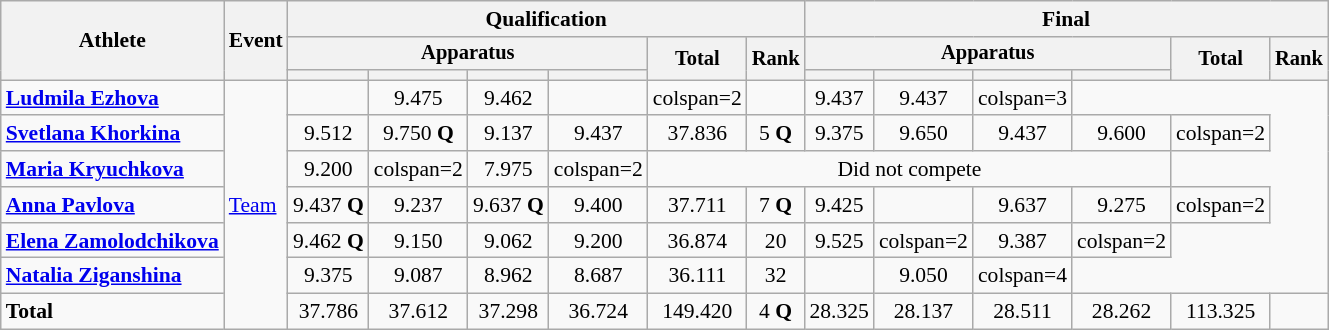<table class="wikitable" style="font-size:90%">
<tr>
<th rowspan=3>Athlete</th>
<th rowspan=3>Event</th>
<th colspan=6>Qualification</th>
<th colspan=6>Final</th>
</tr>
<tr style="font-size:95%">
<th colspan=4>Apparatus</th>
<th rowspan=2>Total</th>
<th rowspan=2>Rank</th>
<th colspan=4>Apparatus</th>
<th rowspan=2>Total</th>
<th rowspan=2>Rank</th>
</tr>
<tr style="font-size:95%">
<th></th>
<th></th>
<th></th>
<th></th>
<th></th>
<th></th>
<th></th>
<th></th>
</tr>
<tr align=center>
<td align=left><strong><a href='#'>Ludmila Ezhova</a></strong></td>
<td align=left rowspan=7><a href='#'>Team</a></td>
<td></td>
<td>9.475</td>
<td>9.462</td>
<td></td>
<td>colspan=2 </td>
<td></td>
<td>9.437</td>
<td>9.437</td>
<td>colspan=3 </td>
</tr>
<tr align=center>
<td align=left><strong><a href='#'>Svetlana Khorkina</a></strong></td>
<td>9.512</td>
<td>9.750 <strong>Q</strong></td>
<td>9.137</td>
<td>9.437</td>
<td>37.836</td>
<td>5 <strong>Q</strong></td>
<td>9.375</td>
<td>9.650</td>
<td>9.437</td>
<td>9.600</td>
<td>colspan=2 </td>
</tr>
<tr align=center>
<td align=left><strong><a href='#'>Maria Kryuchkova</a></strong></td>
<td>9.200</td>
<td>colspan=2 </td>
<td>7.975</td>
<td>colspan=2 </td>
<td colspan=6>Did not compete</td>
</tr>
<tr align=center>
<td align=left><strong><a href='#'>Anna Pavlova</a></strong></td>
<td>9.437 <strong>Q</strong></td>
<td>9.237</td>
<td>9.637 <strong>Q</strong></td>
<td>9.400</td>
<td>37.711</td>
<td>7 <strong>Q</strong></td>
<td>9.425</td>
<td></td>
<td>9.637</td>
<td>9.275</td>
<td>colspan=2 </td>
</tr>
<tr align=center>
<td align=left><strong><a href='#'>Elena Zamolodchikova</a></strong></td>
<td>9.462 <strong>Q</strong></td>
<td>9.150</td>
<td>9.062</td>
<td>9.200</td>
<td>36.874</td>
<td>20</td>
<td>9.525</td>
<td>colspan=2 </td>
<td>9.387</td>
<td>colspan=2 </td>
</tr>
<tr align=center>
<td align=left><strong><a href='#'>Natalia Ziganshina</a></strong></td>
<td>9.375</td>
<td>9.087</td>
<td>8.962</td>
<td>8.687</td>
<td>36.111</td>
<td>32</td>
<td></td>
<td>9.050</td>
<td>colspan=4 </td>
</tr>
<tr align=center>
<td align=left><strong>Total</strong></td>
<td>37.786</td>
<td>37.612</td>
<td>37.298</td>
<td>36.724</td>
<td>149.420</td>
<td>4 <strong>Q</strong></td>
<td>28.325</td>
<td>28.137</td>
<td>28.511</td>
<td>28.262</td>
<td>113.325</td>
<td></td>
</tr>
</table>
